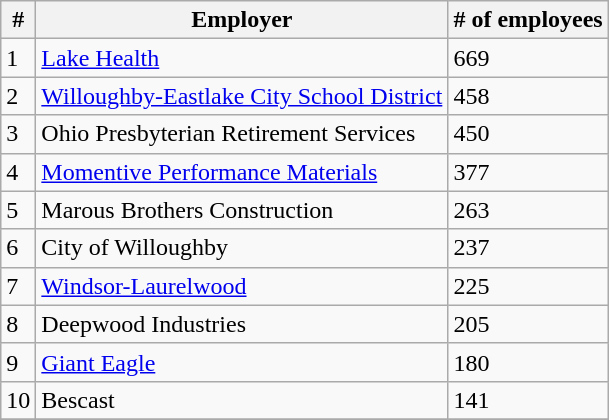<table class="wikitable sortable" border="1">
<tr>
<th>#</th>
<th>Employer</th>
<th># of employees</th>
</tr>
<tr>
<td>1</td>
<td><a href='#'>Lake Health</a></td>
<td>669</td>
</tr>
<tr>
<td>2</td>
<td><a href='#'>Willoughby-Eastlake City School District</a></td>
<td>458</td>
</tr>
<tr>
<td>3</td>
<td>Ohio Presbyterian Retirement Services</td>
<td>450</td>
</tr>
<tr>
<td>4</td>
<td><a href='#'>Momentive Performance Materials</a></td>
<td>377</td>
</tr>
<tr>
<td>5</td>
<td>Marous Brothers Construction</td>
<td>263</td>
</tr>
<tr>
<td>6</td>
<td>City of Willoughby</td>
<td>237</td>
</tr>
<tr>
<td>7</td>
<td><a href='#'>Windsor-Laurelwood</a></td>
<td>225</td>
</tr>
<tr>
<td>8</td>
<td>Deepwood Industries</td>
<td>205</td>
</tr>
<tr>
<td>9</td>
<td><a href='#'>Giant Eagle</a></td>
<td>180</td>
</tr>
<tr>
<td>10</td>
<td>Bescast</td>
<td>141</td>
</tr>
<tr>
</tr>
</table>
